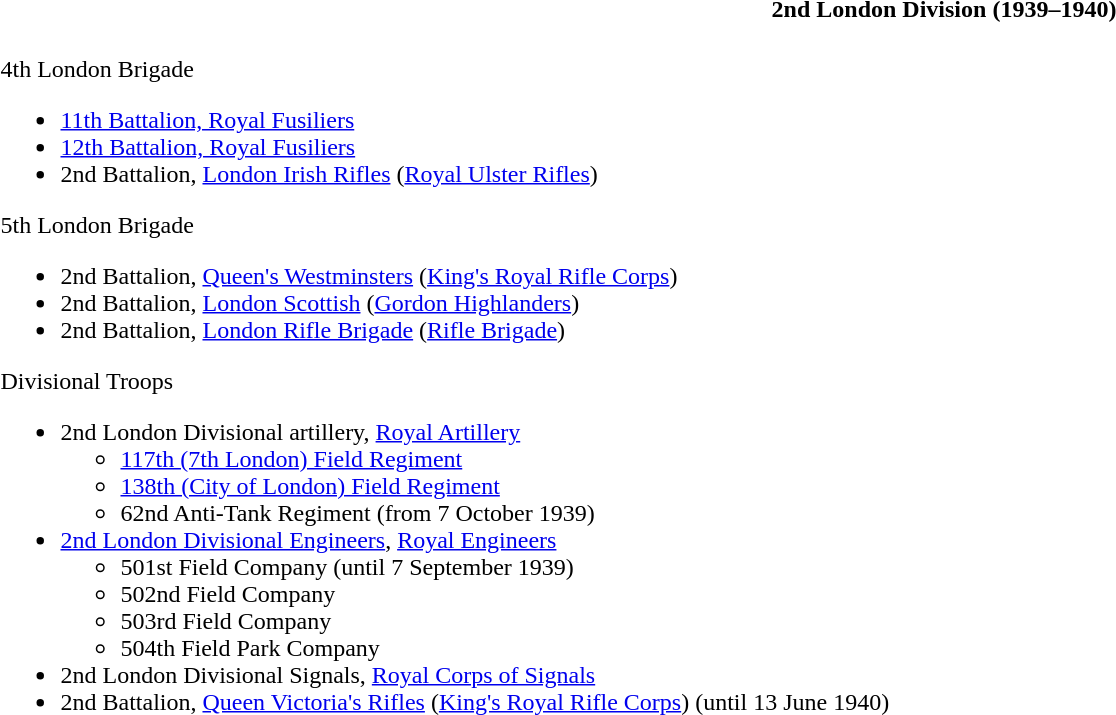<table class="toccolours collapsible collapsed" style="width:100%; background:transparent;">
<tr>
<th colspan="1">2nd London Division (1939–1940)</th>
</tr>
<tr>
<td colspan="2"><br>4th London Brigade<ul><li><a href='#'>11th Battalion, Royal Fusiliers</a></li><li><a href='#'>12th Battalion, Royal Fusiliers</a></li><li>2nd Battalion, <a href='#'>London Irish Rifles</a> (<a href='#'>Royal Ulster Rifles</a>)</li></ul>5th London Brigade<ul><li>2nd Battalion, <a href='#'>Queen's Westminsters</a> (<a href='#'>King's Royal Rifle Corps</a>)</li><li>2nd Battalion, <a href='#'>London Scottish</a> (<a href='#'>Gordon Highlanders</a>)</li><li>2nd Battalion, <a href='#'>London Rifle Brigade</a> (<a href='#'>Rifle Brigade</a>)</li></ul>Divisional Troops<ul><li>2nd London Divisional artillery, <a href='#'>Royal Artillery</a><ul><li><a href='#'>117th (7th London) Field Regiment</a></li><li><a href='#'>138th (City of London) Field Regiment</a></li><li>62nd Anti-Tank Regiment (from 7 October 1939)</li></ul></li><li><a href='#'>2nd London Divisional Engineers</a>, <a href='#'>Royal Engineers</a><ul><li>501st Field Company (until 7 September 1939)</li><li>502nd Field Company</li><li>503rd Field Company</li><li>504th Field Park Company</li></ul></li><li>2nd London Divisional Signals, <a href='#'>Royal Corps of Signals</a></li><li>2nd Battalion, <a href='#'>Queen Victoria's Rifles</a> (<a href='#'>King's Royal Rifle Corps</a>) (until 13 June 1940)</li></ul></td>
</tr>
</table>
